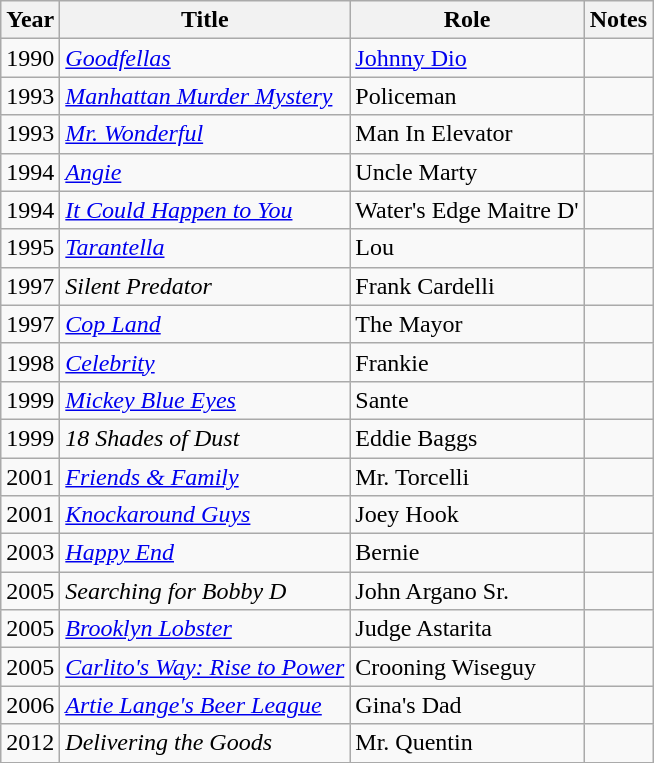<table class="wikitable sortable">
<tr>
<th>Year</th>
<th>Title</th>
<th>Role</th>
<th>Notes</th>
</tr>
<tr>
<td>1990</td>
<td><em><a href='#'>Goodfellas</a></em></td>
<td><a href='#'>Johnny Dio</a></td>
<td></td>
</tr>
<tr>
<td>1993</td>
<td><em><a href='#'>Manhattan Murder Mystery</a></em></td>
<td>Policeman</td>
<td></td>
</tr>
<tr>
<td>1993</td>
<td><a href='#'><em>Mr. Wonderful</em></a></td>
<td>Man In Elevator</td>
<td></td>
</tr>
<tr>
<td>1994</td>
<td><a href='#'><em>Angie</em></a></td>
<td>Uncle Marty</td>
<td></td>
</tr>
<tr>
<td>1994</td>
<td><a href='#'><em>It Could Happen to You</em></a></td>
<td>Water's Edge Maitre D'</td>
<td></td>
</tr>
<tr>
<td>1995</td>
<td><a href='#'><em>Tarantella</em></a></td>
<td>Lou</td>
<td></td>
</tr>
<tr>
<td>1997</td>
<td><em>Silent Predator</em></td>
<td>Frank Cardelli</td>
<td></td>
</tr>
<tr>
<td>1997</td>
<td><em><a href='#'>Cop Land</a></em></td>
<td>The Mayor</td>
<td></td>
</tr>
<tr>
<td>1998</td>
<td><a href='#'><em>Celebrity</em></a></td>
<td>Frankie</td>
<td></td>
</tr>
<tr>
<td>1999</td>
<td><em><a href='#'>Mickey Blue Eyes</a></em></td>
<td>Sante</td>
<td></td>
</tr>
<tr>
<td>1999</td>
<td><em>18 Shades of Dust</em></td>
<td>Eddie Baggs</td>
<td></td>
</tr>
<tr>
<td>2001</td>
<td><em><a href='#'>Friends & Family</a></em></td>
<td>Mr. Torcelli</td>
<td></td>
</tr>
<tr>
<td>2001</td>
<td><em><a href='#'>Knockaround Guys</a></em></td>
<td>Joey Hook</td>
<td></td>
</tr>
<tr>
<td>2003</td>
<td><a href='#'><em>Happy End</em></a></td>
<td>Bernie</td>
<td></td>
</tr>
<tr>
<td>2005</td>
<td><em>Searching for Bobby D</em></td>
<td>John Argano Sr.</td>
<td></td>
</tr>
<tr>
<td>2005</td>
<td><em><a href='#'>Brooklyn Lobster</a></em></td>
<td>Judge Astarita</td>
<td></td>
</tr>
<tr>
<td>2005</td>
<td><em><a href='#'>Carlito's Way: Rise to Power</a></em></td>
<td>Crooning Wiseguy</td>
<td></td>
</tr>
<tr>
<td>2006</td>
<td><em><a href='#'>Artie Lange's Beer League</a></em></td>
<td>Gina's Dad</td>
<td></td>
</tr>
<tr>
<td>2012</td>
<td><em>Delivering the Goods</em></td>
<td>Mr. Quentin</td>
<td></td>
</tr>
</table>
